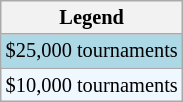<table class=wikitable style="font-size:85%">
<tr>
<th>Legend</th>
</tr>
<tr style="background:lightblue;">
<td>$25,000 tournaments</td>
</tr>
<tr style="background:#f0f8ff;">
<td>$10,000 tournaments</td>
</tr>
</table>
